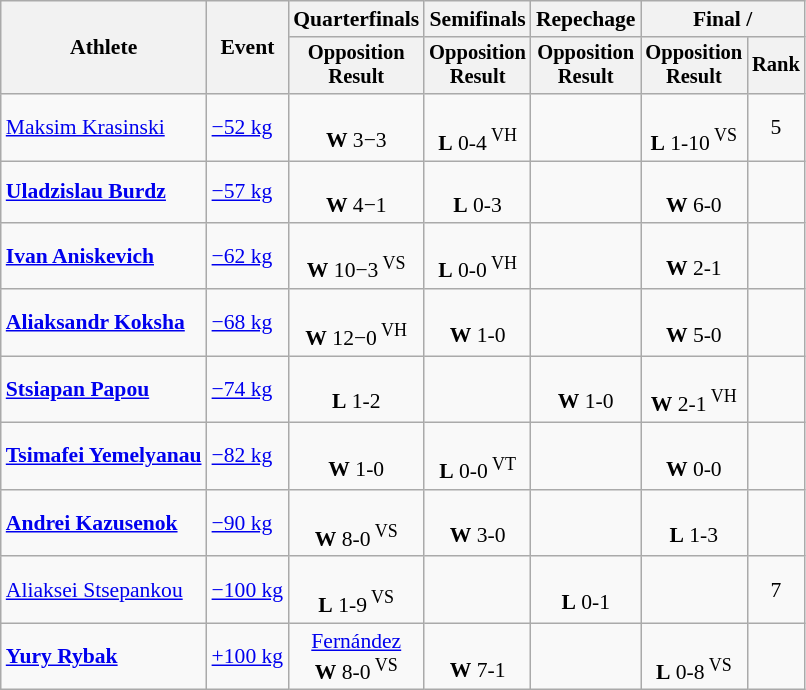<table class="wikitable" style="text-align:center; font-size:90%">
<tr>
<th rowspan=2>Athlete</th>
<th rowspan=2>Event</th>
<th>Quarterfinals</th>
<th>Semifinals</th>
<th>Repechage</th>
<th colspan=2>Final / </th>
</tr>
<tr style="font-size:95%">
<th>Opposition<br>Result</th>
<th>Opposition<br>Result</th>
<th>Opposition<br>Result</th>
<th>Opposition<br>Result</th>
<th>Rank</th>
</tr>
<tr>
<td align=left><a href='#'>Maksim Krasinski</a></td>
<td align=left><a href='#'>−52 kg</a></td>
<td><br><strong>W</strong> 3−3</td>
<td><br><strong>L</strong> 0-4<sup> VH</sup></td>
<td></td>
<td><br><strong>L</strong> 1-10<sup> VS</sup></td>
<td>5</td>
</tr>
<tr>
<td align=left><strong><a href='#'>Uladzislau Burdz</a></strong></td>
<td align=left><a href='#'>−57 kg</a></td>
<td><br><strong>W</strong> 4−1</td>
<td><br><strong>L</strong> 0-3</td>
<td></td>
<td><br><strong>W</strong> 6-0</td>
<td></td>
</tr>
<tr>
<td align=left><strong><a href='#'>Ivan Aniskevich</a></strong></td>
<td align=left><a href='#'>−62 kg</a></td>
<td><br><strong>W</strong> 10−3<sup> VS</sup></td>
<td><br><strong>L</strong> 0-0<sup> VH</sup></td>
<td></td>
<td><br><strong>W</strong> 2-1</td>
<td></td>
</tr>
<tr>
<td align=left><strong><a href='#'>Aliaksandr Koksha</a></strong></td>
<td align=left><a href='#'>−68 kg</a></td>
<td><br><strong>W</strong> 12−0<sup> VH</sup></td>
<td><br><strong>W</strong> 1-0</td>
<td></td>
<td><br><strong>W</strong> 5-0</td>
<td></td>
</tr>
<tr>
<td align=left><strong><a href='#'>Stsiapan Papou</a></strong></td>
<td align=left><a href='#'>−74 kg</a></td>
<td><br><strong>L</strong> 1-2</td>
<td></td>
<td><br><strong>W</strong> 1-0</td>
<td><br><strong>W</strong> 2-1<sup> VH</sup></td>
<td></td>
</tr>
<tr>
<td align=left><strong><a href='#'>Tsimafei Yemelyanau</a></strong></td>
<td align=left><a href='#'>−82 kg</a></td>
<td><br><strong>W</strong> 1-0</td>
<td><br><strong>L</strong> 0-0<sup> VT</sup></td>
<td></td>
<td><br><strong>W</strong> 0-0</td>
<td></td>
</tr>
<tr>
<td align=left><strong><a href='#'>Andrei Kazusenok</a></strong></td>
<td align=left><a href='#'>−90 kg</a></td>
<td><br><strong>W</strong> 8-0<sup> VS</sup></td>
<td><br><strong>W</strong> 3-0</td>
<td></td>
<td><br><strong>L</strong> 1-3</td>
<td></td>
</tr>
<tr>
<td align=left><a href='#'>Aliaksei Stsepankou</a></td>
<td align=left><a href='#'>−100 kg</a></td>
<td><br><strong>L</strong> 1-9<sup> VS</sup></td>
<td></td>
<td><br><strong>L</strong> 0-1</td>
<td></td>
<td>7</td>
</tr>
<tr>
<td align=left><strong><a href='#'>Yury Rybak</a></strong></td>
<td align=left><a href='#'>+100 kg</a></td>
<td {{flagIOC2athlete><a href='#'>Fernández</a><br><strong>W</strong> 8-0<sup> VS</sup></td>
<td><br><strong>W</strong> 7-1</td>
<td></td>
<td><br><strong>L</strong> 0-8<sup> VS</sup></td>
<td></td>
</tr>
</table>
